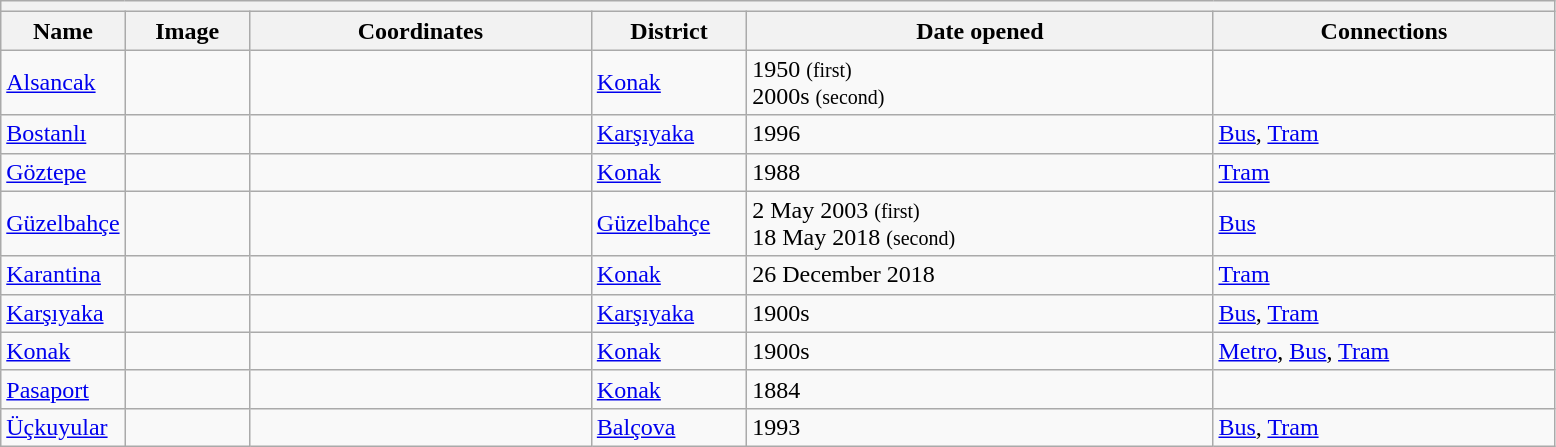<table class="wikitable sortable">
<tr>
<th colspan="6"></th>
</tr>
<tr>
<th width="8%">Name</th>
<th width="8%" class="unsortable">Image</th>
<th width="22%" class="unsortable">Coordinates</th>
<th width="10%">District</th>
<th width="30%">Date opened</th>
<th width="22%">Connections</th>
</tr>
<tr>
<td><a href='#'>Alsancak</a></td>
<td class="noresize"></td>
<td></td>
<td><a href='#'>Konak</a></td>
<td>1950 <small>(first)</small><br>2000s <small>(second)</small></td>
<td></td>
</tr>
<tr>
<td><a href='#'>Bostanlı</a></td>
<td class="noresize"></td>
<td></td>
<td><a href='#'>Karşıyaka</a></td>
<td>1996</td>
<td><a href='#'>Bus</a>, <a href='#'>Tram</a></td>
</tr>
<tr>
<td><a href='#'>Göztepe</a></td>
<td class="noresize"></td>
<td></td>
<td><a href='#'>Konak</a></td>
<td>1988</td>
<td><a href='#'>Tram</a></td>
</tr>
<tr>
<td><a href='#'>Güzelbahçe</a></td>
<td class="noresize"></td>
<td></td>
<td><a href='#'>Güzelbahçe</a></td>
<td>2 May 2003 <small>(first)</small><br>18 May 2018 <small>(second)</small></td>
<td><a href='#'>Bus</a></td>
</tr>
<tr>
<td><a href='#'>Karantina</a></td>
<td class="noresize"></td>
<td></td>
<td><a href='#'>Konak</a></td>
<td>26 December 2018</td>
<td><a href='#'>Tram</a></td>
</tr>
<tr>
<td><a href='#'>Karşıyaka</a></td>
<td class="noresize"></td>
<td></td>
<td><a href='#'>Karşıyaka</a></td>
<td>1900s</td>
<td><a href='#'>Bus</a>, <a href='#'>Tram</a></td>
</tr>
<tr>
<td><a href='#'>Konak</a></td>
<td class="noresize"></td>
<td></td>
<td><a href='#'>Konak</a></td>
<td>1900s</td>
<td><a href='#'>Metro</a>, <a href='#'>Bus</a>, <a href='#'>Tram</a></td>
</tr>
<tr>
<td><a href='#'>Pasaport</a></td>
<td class="noresize"></td>
<td></td>
<td><a href='#'>Konak</a></td>
<td>1884</td>
<td></td>
</tr>
<tr>
<td><a href='#'>Üçkuyular</a></td>
<td class="noresize"></td>
<td></td>
<td><a href='#'>Balçova</a></td>
<td>1993</td>
<td><a href='#'>Bus</a>, <a href='#'>Tram</a></td>
</tr>
</table>
